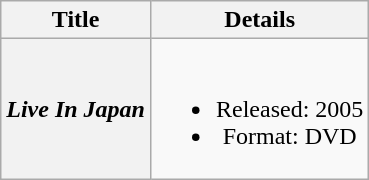<table class="wikitable plainrowheaders" style="text-align:center;" border="1">
<tr>
<th>Title</th>
<th>Details</th>
</tr>
<tr>
<th scope="row"><em>Live In Japan</em></th>
<td><br><ul><li>Released: 2005</li><li>Format: DVD</li></ul></td>
</tr>
</table>
